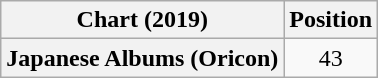<table class="wikitable plainrowheaders" style="text-align:center">
<tr>
<th scope="col">Chart (2019)</th>
<th scope="col">Position</th>
</tr>
<tr>
<th scope="row">Japanese Albums (Oricon)</th>
<td>43</td>
</tr>
</table>
